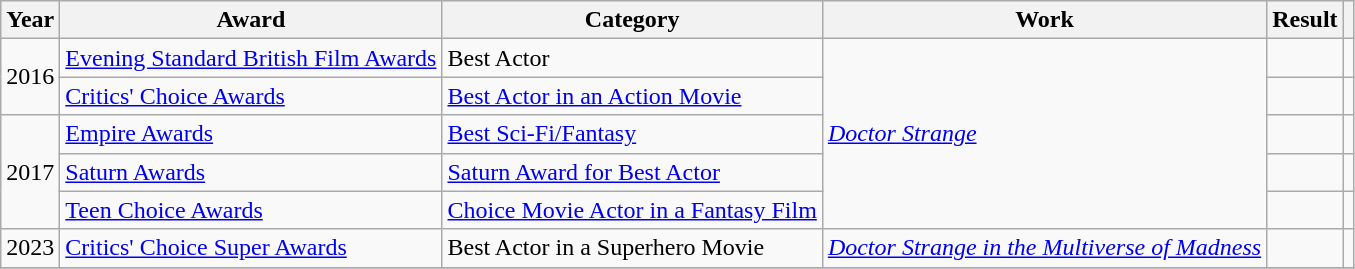<table class="wikitable">
<tr>
<th>Year</th>
<th>Award</th>
<th>Category</th>
<th>Work</th>
<th>Result</th>
<th scope="col" class="unsortable"></th>
</tr>
<tr>
<td rowspan="2">2016</td>
<td><a href='#'>Evening Standard British Film Awards</a></td>
<td>Best Actor</td>
<td rowspan="5"><em><a href='#'>Doctor Strange</a></em></td>
<td></td>
<td style="text-align:center;"></td>
</tr>
<tr>
<td><a href='#'>Critics' Choice Awards</a></td>
<td><a href='#'>Best Actor in an Action Movie</a></td>
<td></td>
<td style="text-align:center;"></td>
</tr>
<tr>
<td rowspan="3">2017</td>
<td><a href='#'>Empire Awards</a></td>
<td><a href='#'>Best Sci-Fi/Fantasy</a></td>
<td></td>
<td style="text-align:center;"></td>
</tr>
<tr>
<td><a href='#'>Saturn Awards</a></td>
<td><a href='#'>Saturn Award for Best Actor</a></td>
<td></td>
<td style="text-align:center;"></td>
</tr>
<tr>
<td><a href='#'>Teen Choice Awards</a></td>
<td><a href='#'>Choice Movie Actor in a Fantasy Film</a></td>
<td></td>
<td style="text-align:center;"></td>
</tr>
<tr>
<td>2023</td>
<td><a href='#'>Critics' Choice Super Awards</a></td>
<td>Best Actor in a Superhero Movie</td>
<td><em><a href='#'>Doctor Strange in the Multiverse of Madness</a></em></td>
<td></td>
<td style="text-align:center;"></td>
</tr>
<tr>
</tr>
</table>
